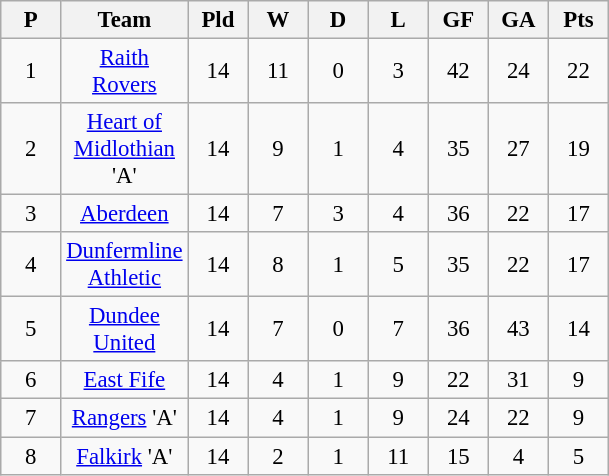<table class="wikitable" style="text-align:center; font-size:95%">
<tr>
<th width=33>P</th>
<th width=33>Team</th>
<th width=33>Pld</th>
<th width=33>W</th>
<th width=33>D</th>
<th width=33>L</th>
<th width=33>GF</th>
<th width=33>GA</th>
<th width=33>Pts</th>
</tr>
<tr>
<td>1</td>
<td><a href='#'>Raith Rovers</a></td>
<td>14</td>
<td>11</td>
<td>0</td>
<td>3</td>
<td>42</td>
<td>24</td>
<td>22</td>
</tr>
<tr>
<td>2</td>
<td><a href='#'>Heart of Midlothian</a> 'A'</td>
<td>14</td>
<td>9</td>
<td>1</td>
<td>4</td>
<td>35</td>
<td>27</td>
<td>19</td>
</tr>
<tr>
<td>3</td>
<td><a href='#'>Aberdeen</a></td>
<td>14</td>
<td>7</td>
<td>3</td>
<td>4</td>
<td>36</td>
<td>22</td>
<td>17</td>
</tr>
<tr>
<td>4</td>
<td><a href='#'>Dunfermline Athletic</a></td>
<td>14</td>
<td>8</td>
<td>1</td>
<td>5</td>
<td>35</td>
<td>22</td>
<td>17</td>
</tr>
<tr>
<td>5</td>
<td><a href='#'>Dundee United</a></td>
<td>14</td>
<td>7</td>
<td>0</td>
<td>7</td>
<td>36</td>
<td>43</td>
<td>14</td>
</tr>
<tr>
<td>6</td>
<td><a href='#'>East Fife</a></td>
<td>14</td>
<td>4</td>
<td>1</td>
<td>9</td>
<td>22</td>
<td>31</td>
<td>9</td>
</tr>
<tr>
<td>7</td>
<td><a href='#'>Rangers</a> 'A'</td>
<td>14</td>
<td>4</td>
<td>1</td>
<td>9</td>
<td>24</td>
<td>22</td>
<td>9</td>
</tr>
<tr>
<td>8</td>
<td><a href='#'>Falkirk</a> 'A'</td>
<td>14</td>
<td>2</td>
<td>1</td>
<td>11</td>
<td>15</td>
<td>4</td>
<td>5</td>
</tr>
</table>
